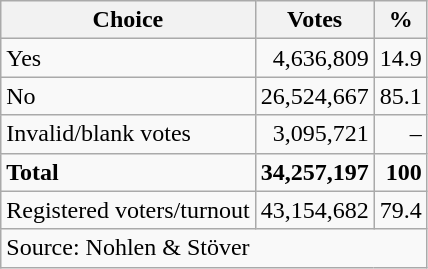<table class=wikitable style=text-align:right>
<tr>
<th>Choice</th>
<th>Votes</th>
<th>%</th>
</tr>
<tr>
<td align=left>Yes</td>
<td>4,636,809</td>
<td>14.9</td>
</tr>
<tr>
<td align=left> No</td>
<td>26,524,667</td>
<td>85.1</td>
</tr>
<tr>
<td align=left>Invalid/blank votes</td>
<td>3,095,721</td>
<td>–</td>
</tr>
<tr>
<td align=left><strong>Total</strong></td>
<td><strong>34,257,197</strong></td>
<td><strong>100</strong></td>
</tr>
<tr>
<td align=left>Registered voters/turnout</td>
<td>43,154,682</td>
<td>79.4</td>
</tr>
<tr>
<td align=left colspan=3>Source: Nohlen & Stöver</td>
</tr>
</table>
